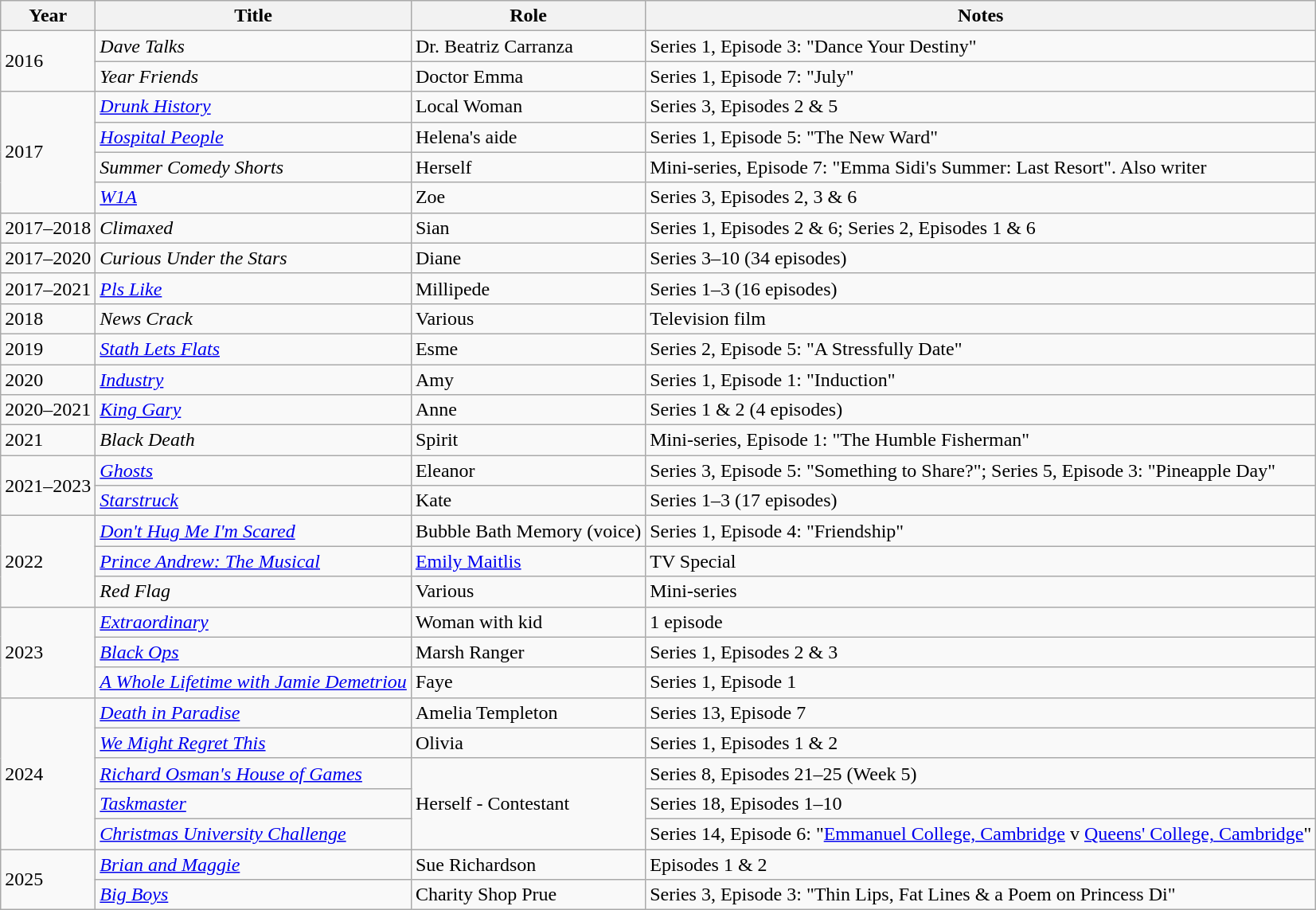<table class="wikitable sortable">
<tr>
<th>Year</th>
<th>Title</th>
<th>Role</th>
<th class="unsortable">Notes</th>
</tr>
<tr>
<td rowspan="2">2016</td>
<td><em>Dave Talks</em></td>
<td>Dr. Beatriz Carranza</td>
<td>Series 1, Episode 3: "Dance Your Destiny"</td>
</tr>
<tr>
<td><em>Year Friends</em></td>
<td>Doctor Emma</td>
<td>Series 1, Episode 7: "July"</td>
</tr>
<tr>
<td rowspan="4">2017</td>
<td><em><a href='#'>Drunk History</a></em></td>
<td>Local Woman</td>
<td>Series 3, Episodes 2 & 5</td>
</tr>
<tr>
<td><em><a href='#'>Hospital People</a></em></td>
<td>Helena's aide</td>
<td>Series 1, Episode 5: "The New Ward"</td>
</tr>
<tr>
<td><em>Summer Comedy Shorts</em></td>
<td>Herself</td>
<td>Mini-series, Episode 7: "Emma Sidi's Summer: Last Resort". Also writer</td>
</tr>
<tr>
<td><em><a href='#'>W1A</a></em></td>
<td>Zoe</td>
<td>Series 3, Episodes 2, 3 & 6</td>
</tr>
<tr>
<td>2017–2018</td>
<td><em>Climaxed</em></td>
<td>Sian</td>
<td>Series 1, Episodes 2 & 6; Series 2, Episodes 1 & 6</td>
</tr>
<tr>
<td>2017–2020</td>
<td><em>Curious Under the Stars</em></td>
<td>Diane</td>
<td>Series 3–10 (34 episodes)</td>
</tr>
<tr>
<td>2017–2021</td>
<td><em><a href='#'>Pls Like</a></em></td>
<td>Millipede</td>
<td>Series 1–3 (16 episodes)</td>
</tr>
<tr>
<td>2018</td>
<td><em>News Crack</em></td>
<td>Various</td>
<td>Television film</td>
</tr>
<tr>
<td>2019</td>
<td><em><a href='#'>Stath Lets Flats</a></em></td>
<td>Esme</td>
<td>Series 2, Episode 5: "A Stressfully Date"</td>
</tr>
<tr>
<td>2020</td>
<td><em><a href='#'>Industry</a></em></td>
<td>Amy</td>
<td>Series 1, Episode 1: "Induction"</td>
</tr>
<tr>
<td>2020–2021</td>
<td><em><a href='#'>King Gary</a></em></td>
<td>Anne</td>
<td>Series 1 & 2 (4 episodes)</td>
</tr>
<tr>
<td>2021</td>
<td><em>Black Death</em></td>
<td>Spirit</td>
<td>Mini-series, Episode 1: "The Humble Fisherman"</td>
</tr>
<tr>
<td rowspan="2">2021–2023</td>
<td><em><a href='#'>Ghosts</a></em></td>
<td>Eleanor</td>
<td>Series 3, Episode 5: "Something to Share?"; Series 5, Episode 3: "Pineapple Day"</td>
</tr>
<tr>
<td><em><a href='#'>Starstruck</a></em></td>
<td>Kate</td>
<td>Series 1–3 (17 episodes)</td>
</tr>
<tr>
<td rowspan="3">2022</td>
<td><em><a href='#'>Don't Hug Me I'm Scared</a></em></td>
<td>Bubble Bath Memory (voice)</td>
<td>Series 1, Episode 4: "Friendship"</td>
</tr>
<tr>
<td><em><a href='#'>Prince Andrew: The Musical</a></em></td>
<td><a href='#'>Emily Maitlis</a></td>
<td>TV Special</td>
</tr>
<tr>
<td><em>Red Flag</em></td>
<td>Various</td>
<td>Mini-series</td>
</tr>
<tr>
<td rowspan="3">2023</td>
<td><em><a href='#'>Extraordinary</a></em></td>
<td>Woman with kid</td>
<td>1 episode</td>
</tr>
<tr>
<td><em><a href='#'>Black Ops</a></em></td>
<td>Marsh Ranger</td>
<td>Series 1, Episodes 2 & 3</td>
</tr>
<tr>
<td><em><a href='#'>A Whole Lifetime with Jamie Demetriou</a></em></td>
<td>Faye</td>
<td>Series 1, Episode 1</td>
</tr>
<tr>
<td rowspan="5">2024</td>
<td><em><a href='#'>Death in Paradise</a></em></td>
<td>Amelia Templeton</td>
<td>Series 13, Episode 7</td>
</tr>
<tr>
<td><em><a href='#'>We Might Regret This</a></em></td>
<td>Olivia</td>
<td>Series 1, Episodes 1 & 2</td>
</tr>
<tr>
<td><em><a href='#'>Richard Osman's House of Games</a></em></td>
<td rowspan="3">Herself - Contestant</td>
<td>Series 8, Episodes 21–25 (Week 5)</td>
</tr>
<tr>
<td><em><a href='#'>Taskmaster</a></em></td>
<td>Series 18, Episodes 1–10</td>
</tr>
<tr>
<td><em><a href='#'>Christmas University Challenge</a></em></td>
<td>Series 14, Episode 6: "<a href='#'>Emmanuel College, Cambridge</a> v <a href='#'>Queens' College, Cambridge</a>"</td>
</tr>
<tr>
<td rowspan="2">2025</td>
<td><em><a href='#'>Brian and Maggie</a></em></td>
<td>Sue Richardson</td>
<td>Episodes 1 & 2</td>
</tr>
<tr>
<td><em><a href='#'>Big Boys</a></td>
<td>Charity Shop Prue</td>
<td>Series 3, Episode 3: "Thin Lips, Fat Lines & a Poem on Princess Di"</td>
</tr>
</table>
